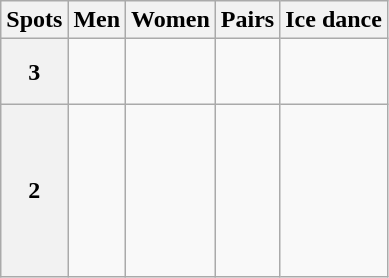<table class="wikitable unsortable" style="text-align:left;">
<tr>
<th scope="col">Spots</th>
<th scope="col">Men</th>
<th scope="col">Women</th>
<th scope="col">Pairs</th>
<th scope="col">Ice dance</th>
</tr>
<tr>
<th scope="row">3</th>
<td valign="top"><br></td>
<td valign="top"></td>
<td valign="top"><br><br></td>
<td valign="top"></td>
</tr>
<tr>
<th scope="row">2</th>
<td valign="top"><br><br><br><br><br></td>
<td valign="top"><br><br><br><br><br><br></td>
<td valign="top"><br><br></td>
<td valign="top"><br><br><br><br><br></td>
</tr>
</table>
